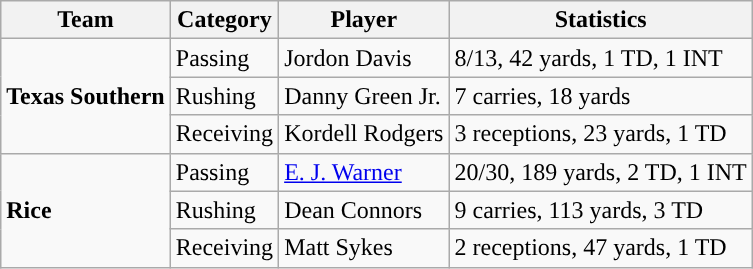<table class="wikitable" style="float: right;">
<tr>
<th>Team</th>
<th>Category</th>
<th>Player</th>
<th>Statistics</th>
</tr>
<tr>
<td rowspan=3><strong>Texas Southern</strong></td>
<td>Passing</td>
<td>Jordon Davis</td>
<td>8/13, 42 yards, 1 TD, 1 INT</td>
</tr>
<tr>
<td>Rushing</td>
<td>Danny Green Jr.</td>
<td>7 carries, 18 yards</td>
</tr>
<tr>
<td>Receiving</td>
<td>Kordell Rodgers</td>
<td>3 receptions, 23 yards, 1 TD</td>
</tr>
<tr>
<td rowspan=3><strong>Rice</strong></td>
<td>Passing</td>
<td><a href='#'>E. J. Warner</a></td>
<td>20/30, 189 yards, 2 TD, 1 INT</td>
</tr>
<tr>
<td>Rushing</td>
<td>Dean Connors</td>
<td>9 carries, 113 yards, 3 TD</td>
</tr>
<tr>
<td>Receiving</td>
<td>Matt Sykes</td>
<td>2 receptions, 47 yards, 1 TD</td>
</tr>
</table>
